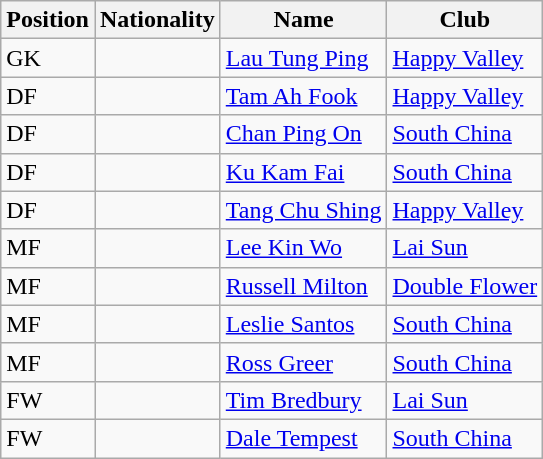<table class="wikitable">
<tr>
<th>Position</th>
<th>Nationality</th>
<th>Name</th>
<th>Club</th>
</tr>
<tr>
<td>GK</td>
<td></td>
<td><a href='#'>Lau Tung Ping</a></td>
<td><a href='#'>Happy Valley</a></td>
</tr>
<tr>
<td>DF</td>
<td></td>
<td><a href='#'>Tam Ah Fook</a></td>
<td><a href='#'>Happy Valley</a></td>
</tr>
<tr>
<td>DF</td>
<td></td>
<td><a href='#'>Chan Ping On</a></td>
<td><a href='#'>South China</a></td>
</tr>
<tr>
<td>DF</td>
<td></td>
<td><a href='#'>Ku Kam Fai</a></td>
<td><a href='#'>South China</a></td>
</tr>
<tr>
<td>DF</td>
<td></td>
<td><a href='#'>Tang Chu Shing</a></td>
<td><a href='#'>Happy Valley</a></td>
</tr>
<tr>
<td>MF</td>
<td></td>
<td><a href='#'>Lee Kin Wo</a></td>
<td><a href='#'>Lai Sun</a></td>
</tr>
<tr>
<td>MF</td>
<td></td>
<td><a href='#'>Russell Milton</a></td>
<td><a href='#'>Double Flower</a></td>
</tr>
<tr>
<td>MF</td>
<td></td>
<td><a href='#'>Leslie Santos</a></td>
<td><a href='#'>South China</a></td>
</tr>
<tr>
<td>MF</td>
<td></td>
<td><a href='#'>Ross Greer</a></td>
<td><a href='#'>South China</a></td>
</tr>
<tr>
<td>FW</td>
<td></td>
<td><a href='#'>Tim Bredbury</a></td>
<td><a href='#'>Lai Sun</a></td>
</tr>
<tr>
<td>FW</td>
<td></td>
<td><a href='#'>Dale Tempest</a></td>
<td><a href='#'>South China</a></td>
</tr>
</table>
